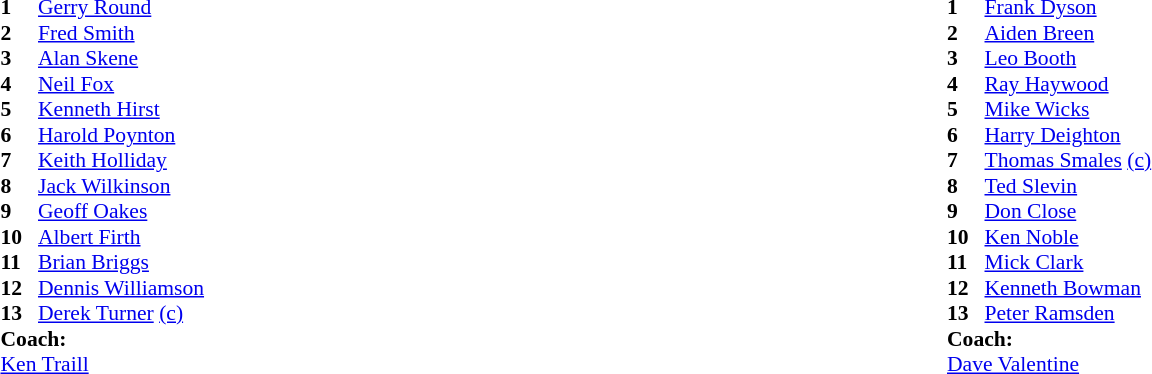<table width="100%">
<tr>
<td valign="top" width="50%"><br><table style="font-size: 90%" cellspacing="0" cellpadding="0">
<tr>
<th width="25"></th>
</tr>
<tr>
<td><strong>1</strong></td>
<td><a href='#'>Gerry Round</a></td>
</tr>
<tr>
<td><strong>2</strong></td>
<td><a href='#'>Fred Smith</a></td>
</tr>
<tr>
<td><strong>3</strong></td>
<td><a href='#'>Alan Skene</a></td>
</tr>
<tr>
<td><strong>4</strong></td>
<td><a href='#'>Neil Fox</a></td>
</tr>
<tr>
<td><strong>5</strong></td>
<td><a href='#'>Kenneth Hirst</a></td>
</tr>
<tr>
<td><strong>6</strong></td>
<td><a href='#'>Harold Poynton</a></td>
</tr>
<tr>
<td><strong>7</strong></td>
<td><a href='#'>Keith Holliday</a></td>
</tr>
<tr>
<td><strong>8</strong></td>
<td><a href='#'>Jack Wilkinson</a></td>
</tr>
<tr>
<td><strong>9</strong></td>
<td><a href='#'>Geoff Oakes</a></td>
</tr>
<tr>
<td><strong>10</strong></td>
<td><a href='#'>Albert Firth</a></td>
</tr>
<tr>
<td><strong>11</strong></td>
<td><a href='#'>Brian Briggs</a></td>
</tr>
<tr>
<td><strong>12</strong></td>
<td><a href='#'>Dennis Williamson</a></td>
</tr>
<tr>
<td><strong>13</strong></td>
<td><a href='#'>Derek Turner</a> <a href='#'>(c)</a></td>
</tr>
<tr>
<td colspan=3><strong>Coach:</strong></td>
</tr>
<tr>
<td colspan="4"><a href='#'>Ken Traill</a></td>
</tr>
</table>
</td>
<td valign="top" width="50%"><br><table style="font-size: 90%" cellspacing="0" cellpadding="0">
<tr>
<th width="25"></th>
</tr>
<tr>
<td><strong>1</strong></td>
<td><a href='#'>Frank Dyson</a></td>
</tr>
<tr>
<td><strong>2</strong></td>
<td><a href='#'>Aiden Breen</a></td>
</tr>
<tr>
<td><strong>3</strong></td>
<td><a href='#'>Leo Booth</a></td>
</tr>
<tr>
<td><strong>4</strong></td>
<td><a href='#'>Ray Haywood</a></td>
</tr>
<tr>
<td><strong>5</strong></td>
<td><a href='#'>Mike Wicks</a></td>
</tr>
<tr>
<td><strong>6</strong></td>
<td><a href='#'>Harry Deighton</a></td>
</tr>
<tr>
<td><strong>7</strong></td>
<td><a href='#'>Thomas Smales</a> <a href='#'>(c)</a></td>
</tr>
<tr>
<td><strong>8</strong></td>
<td><a href='#'>Ted Slevin</a></td>
</tr>
<tr>
<td><strong>9</strong></td>
<td><a href='#'>Don Close</a></td>
</tr>
<tr>
<td><strong>10</strong></td>
<td><a href='#'>Ken Noble</a></td>
</tr>
<tr>
<td><strong>11</strong></td>
<td><a href='#'>Mick Clark</a></td>
</tr>
<tr>
<td><strong>12</strong></td>
<td><a href='#'>Kenneth Bowman</a></td>
</tr>
<tr>
<td><strong>13</strong></td>
<td><a href='#'>Peter Ramsden</a></td>
</tr>
<tr>
<td colspan=3><strong>Coach:</strong></td>
</tr>
<tr>
<td colspan="4"><a href='#'>Dave Valentine</a></td>
</tr>
</table>
</td>
</tr>
</table>
